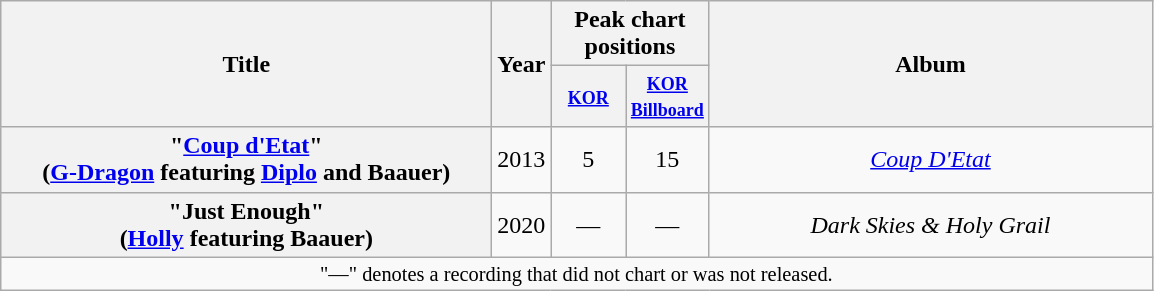<table class="wikitable plainrowheaders" style="text-align:center;" border="1">
<tr>
<th scope="col" rowspan="2" style="width:20em;">Title</th>
<th scope="col" rowspan="2">Year</th>
<th scope="col" colspan="2">Peak chart positions</th>
<th scope="col" rowspan="2" style="width:18em;">Album</th>
</tr>
<tr>
<th scope="col" style="width:3em;font-size:90%;"><small><a href='#'>KOR</a><br></small></th>
<th scope="col" style="width:3em;font-size:90%;"><small><a href='#'>KOR<br>Billboard</a><br></small></th>
</tr>
<tr>
<th scope="row">"<a href='#'>Coup d'Etat</a>"<br><span>(<a href='#'>G-Dragon</a> featuring <a href='#'>Diplo</a> and Baauer)</span></th>
<td>2013</td>
<td>5</td>
<td>15</td>
<td><em><a href='#'>Coup D'Etat</a></em></td>
</tr>
<tr>
<th scope="row">"Just Enough" <br><span>(<a href='#'>Holly</a> featuring Baauer)</span></th>
<td>2020</td>
<td>—</td>
<td>—</td>
<td><em>Dark Skies & Holy Grail</em></td>
</tr>
<tr>
<td colspan="5" style="font-size:85%">"—" denotes a recording that did not chart or was not released.</td>
</tr>
</table>
